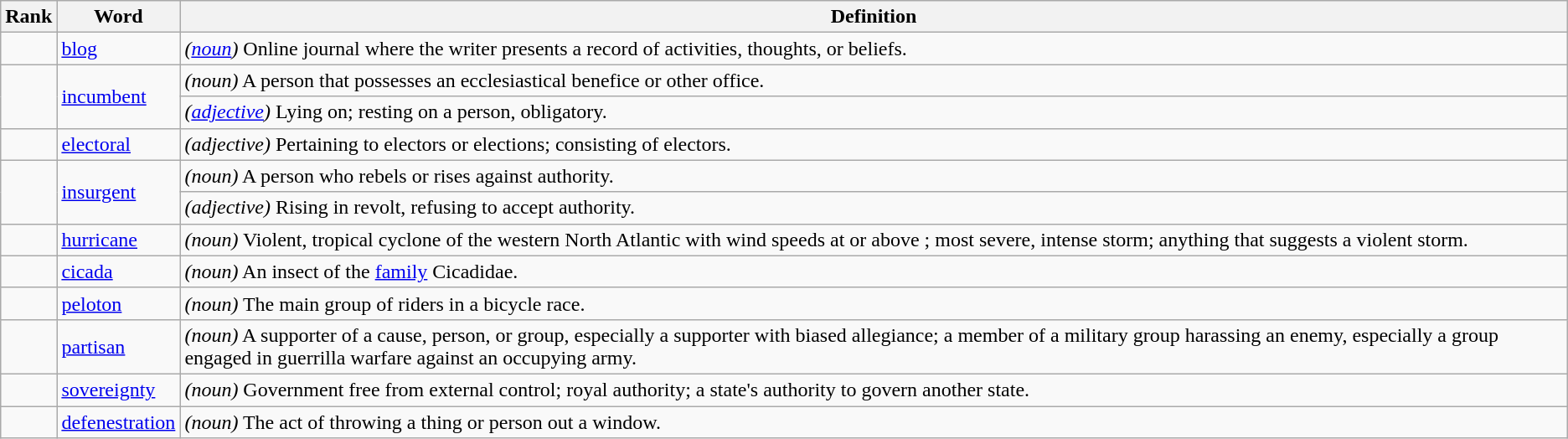<table class="wikitable">
<tr>
<th>Rank</th>
<th>Word</th>
<th>Definition</th>
</tr>
<tr>
<td></td>
<td><a href='#'>blog</a></td>
<td><em>(<a href='#'>noun</a>)</em> Online journal where the writer presents a record of activities, thoughts, or beliefs.</td>
</tr>
<tr>
<td rowspan=2></td>
<td rowspan=2><a href='#'>incumbent</a></td>
<td><em>(noun)</em> A person that possesses an ecclesiastical benefice or other office.</td>
</tr>
<tr>
<td><em>(<a href='#'>adjective</a>)</em> Lying on; resting on a person, obligatory.</td>
</tr>
<tr>
<td></td>
<td><a href='#'>electoral</a></td>
<td><em>(adjective)</em> Pertaining to electors or elections; consisting of electors.</td>
</tr>
<tr>
<td rowspan=2></td>
<td rowspan=2><a href='#'>insurgent</a></td>
<td><em>(noun)</em> A person who rebels or rises against authority.</td>
</tr>
<tr>
<td><em>(adjective)</em> Rising in revolt, refusing to accept authority.</td>
</tr>
<tr>
<td></td>
<td><a href='#'>hurricane</a></td>
<td><em>(noun)</em> Violent, tropical cyclone of the western North Atlantic with wind speeds at or above ; most severe, intense storm; anything that suggests a violent storm.</td>
</tr>
<tr>
<td></td>
<td><a href='#'>cicada</a></td>
<td><em>(noun)</em> An insect of the <a href='#'>family</a> Cicadidae.</td>
</tr>
<tr>
<td></td>
<td><a href='#'>peloton</a></td>
<td><em>(noun)</em> The main group of riders in a bicycle race.</td>
</tr>
<tr>
<td></td>
<td><a href='#'>partisan</a></td>
<td><em>(noun)</em> A supporter of a cause, person, or group, especially a supporter with biased allegiance; a member of a military group harassing an enemy, especially a group engaged in guerrilla warfare against an occupying army.</td>
</tr>
<tr>
<td></td>
<td><a href='#'>sovereignty</a></td>
<td><em>(noun)</em> Government free from external control; royal authority; a state's authority to govern another state.</td>
</tr>
<tr>
<td></td>
<td><a href='#'>defenestration</a></td>
<td><em>(noun)</em> The act of throwing a thing or person out a window.</td>
</tr>
</table>
